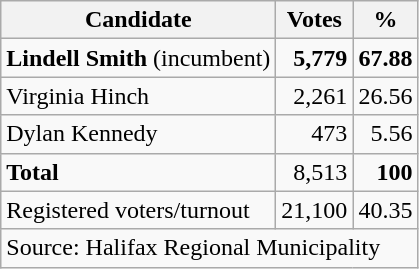<table class=wikitable style=text-align:right>
<tr>
<th>Candidate</th>
<th>Votes</th>
<th>%</th>
</tr>
<tr>
<td align=left><strong>Lindell Smith</strong> (incumbent)</td>
<td><strong>5,779</strong></td>
<td><strong>67.88</strong></td>
</tr>
<tr>
<td align=left>Virginia Hinch</td>
<td>2,261</td>
<td>26.56</td>
</tr>
<tr>
<td align=left>Dylan Kennedy</td>
<td>473</td>
<td>5.56</td>
</tr>
<tr>
<td align=left><strong>Total</strong></td>
<td>8,513</td>
<td><strong>100</strong></td>
</tr>
<tr>
<td align=left>Registered voters/turnout</td>
<td>21,100</td>
<td>40.35</td>
</tr>
<tr>
<td align=left colspan=3>Source: Halifax Regional Municipality</td>
</tr>
</table>
